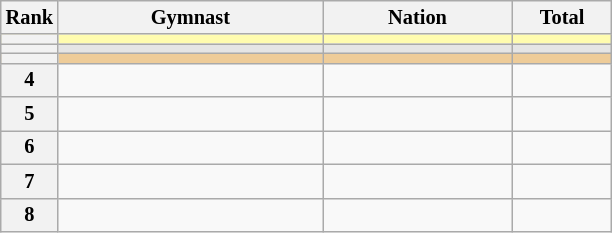<table class="wikitable sortable" style="text-align:center; font-size:85%">
<tr>
<th scope="col" style="width:20px;">Rank</th>
<th ! scope="col" style="width:170px;">Gymnast</th>
<th ! scope="col" style="width:120px;">Nation</th>
<th ! scope="col" style="width:60px;">Total</th>
</tr>
<tr bgcolor=fffcaf>
<th scope=row></th>
<td align=left></td>
<td></td>
<td></td>
</tr>
<tr bgcolor=e5e5e5>
<th scope=row></th>
<td align=left></td>
<td></td>
<td></td>
</tr>
<tr bgcolor=eecc99>
<th scope=row></th>
<td align=left></td>
<td></td>
<td></td>
</tr>
<tr>
<th scope=row>4</th>
<td align=left></td>
<td></td>
<td></td>
</tr>
<tr>
<th scope=row>5</th>
<td align=left></td>
<td></td>
<td></td>
</tr>
<tr>
<th scope=row>6</th>
<td align=left></td>
<td></td>
<td></td>
</tr>
<tr>
<th scope=row>7</th>
<td align=left></td>
<td></td>
<td></td>
</tr>
<tr>
<th scope=row>8</th>
<td align=left></td>
<td></td>
<td></td>
</tr>
</table>
